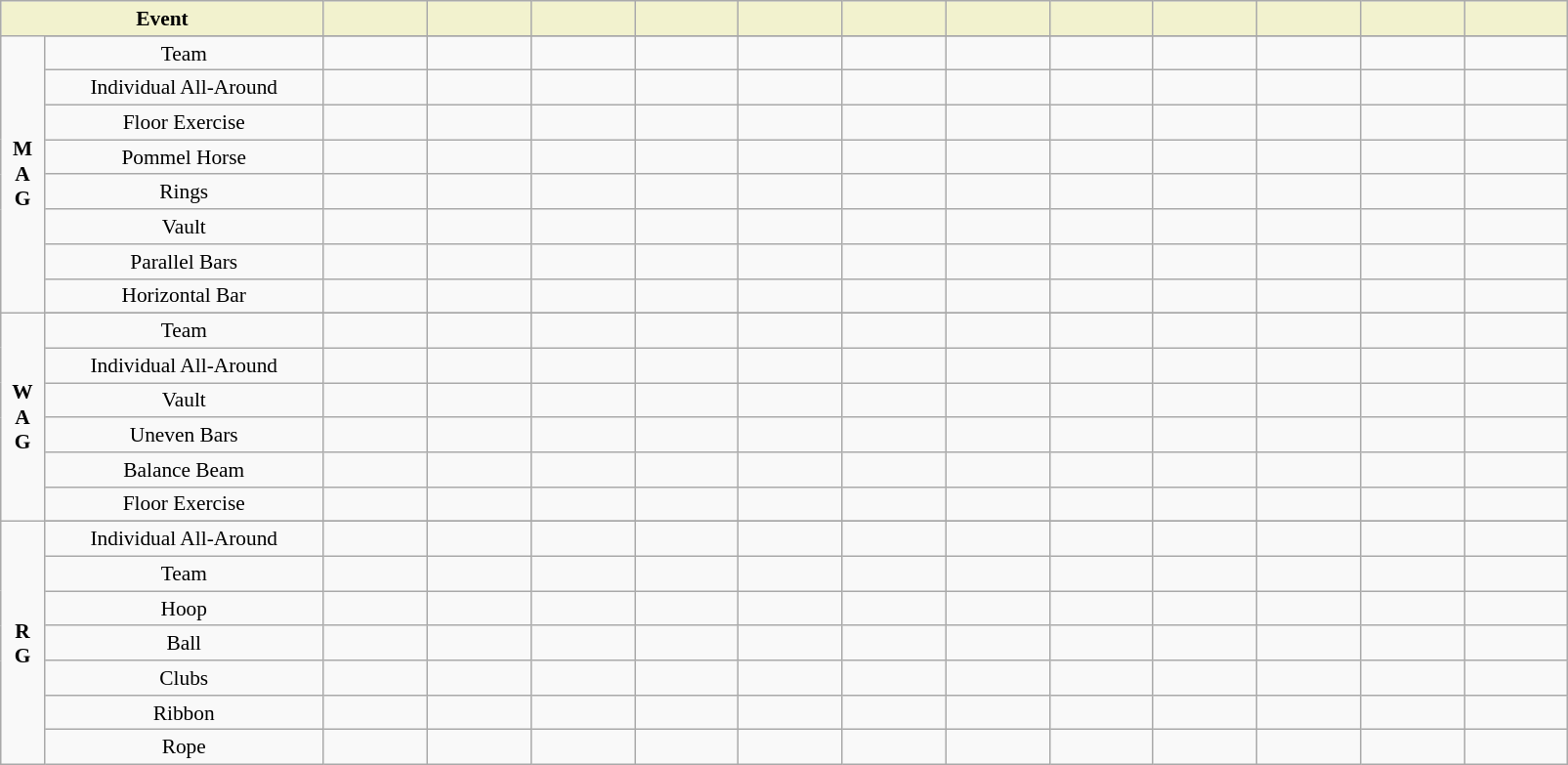<table class="wikitable" style="margin-top:0em; text-align:center; font-size:89%;">
<tr>
<th style="background-color:#f2f2ce; width:15.0em;" colspan=2>Event</th>
<th style="background-color:#f2f2ce; width:4.5em;"></th>
<th style="background-color:#f2f2ce; width:4.5em;"></th>
<th style="background-color:#f2f2ce; width:4.5em;"></th>
<th style="background-color:#f2f2ce; width:4.5em;"></th>
<th style="background-color:#f2f2ce; width:4.5em;"></th>
<th style="background-color:#f2f2ce; width:4.5em;"></th>
<th style="background-color:#f2f2ce; width:4.5em;"></th>
<th style="background-color:#f2f2ce; width:4.5em;"></th>
<th style="background-color:#f2f2ce; width:4.5em;"></th>
<th style="background-color:#f2f2ce; width:4.5em;"></th>
<th style="background-color:#f2f2ce; width:4.5em;"></th>
<th style="background-color:#f2f2ce; width:4.5em;"></th>
</tr>
<tr>
<td rowspan=9 border=0 cellpadding="0" cellspacing="0"><strong>M<br>A<br>G</strong></td>
</tr>
<tr>
<td>Team</td>
<td></td>
<td></td>
<td></td>
<td></td>
<td></td>
<td></td>
<td></td>
<td></td>
<td></td>
<td></td>
<td></td>
<td></td>
</tr>
<tr>
<td>Individual All-Around</td>
<td></td>
<td></td>
<td></td>
<td></td>
<td></td>
<td></td>
<td></td>
<td></td>
<td></td>
<td></td>
<td></td>
<td></td>
</tr>
<tr>
<td>Floor Exercise</td>
<td></td>
<td></td>
<td></td>
<td></td>
<td></td>
<td></td>
<td></td>
<td></td>
<td></td>
<td></td>
<td></td>
<td></td>
</tr>
<tr>
<td>Pommel Horse</td>
<td></td>
<td></td>
<td></td>
<td></td>
<td></td>
<td></td>
<td></td>
<td></td>
<td></td>
<td></td>
<td></td>
<td></td>
</tr>
<tr>
<td>Rings</td>
<td></td>
<td></td>
<td></td>
<td></td>
<td></td>
<td></td>
<td></td>
<td></td>
<td></td>
<td></td>
<td></td>
<td></td>
</tr>
<tr>
<td>Vault</td>
<td></td>
<td></td>
<td></td>
<td></td>
<td></td>
<td></td>
<td></td>
<td></td>
<td></td>
<td></td>
<td></td>
<td></td>
</tr>
<tr>
<td>Parallel Bars</td>
<td></td>
<td></td>
<td></td>
<td></td>
<td></td>
<td></td>
<td></td>
<td></td>
<td></td>
<td></td>
<td></td>
<td></td>
</tr>
<tr>
<td>Horizontal Bar</td>
<td></td>
<td></td>
<td></td>
<td></td>
<td></td>
<td></td>
<td></td>
<td></td>
<td></td>
<td></td>
<td></td>
<td></td>
</tr>
<tr>
<td rowspan=7 border=0 cellpadding="0" cellspacing="0"><strong>W<br>A<br>G</strong></td>
</tr>
<tr>
<td>Team</td>
<td></td>
<td></td>
<td></td>
<td></td>
<td></td>
<td></td>
<td></td>
<td></td>
<td></td>
<td></td>
<td></td>
<td></td>
</tr>
<tr>
<td>Individual All-Around</td>
<td></td>
<td></td>
<td></td>
<td></td>
<td></td>
<td></td>
<td></td>
<td></td>
<td></td>
<td></td>
<td></td>
<td></td>
</tr>
<tr>
<td>Vault</td>
<td></td>
<td></td>
<td></td>
<td></td>
<td></td>
<td></td>
<td></td>
<td></td>
<td></td>
<td></td>
<td></td>
<td></td>
</tr>
<tr>
<td>Uneven Bars</td>
<td></td>
<td></td>
<td></td>
<td></td>
<td></td>
<td></td>
<td></td>
<td></td>
<td></td>
<td></td>
<td></td>
<td></td>
</tr>
<tr>
<td>Balance Beam</td>
<td></td>
<td></td>
<td></td>
<td></td>
<td></td>
<td></td>
<td></td>
<td></td>
<td></td>
<td></td>
<td></td>
<td></td>
</tr>
<tr>
<td>Floor Exercise</td>
<td></td>
<td></td>
<td></td>
<td></td>
<td></td>
<td></td>
<td></td>
<td></td>
<td></td>
<td></td>
<td></td>
<td></td>
</tr>
<tr>
<td rowspan=8 border=0 cellpadding="0" cellspacing="0"><strong>R<br>G</strong></td>
</tr>
<tr>
<td>Individual All-Around</td>
<td></td>
<td></td>
<td></td>
<td></td>
<td></td>
<td></td>
<td></td>
<td></td>
<td></td>
<td></td>
<td></td>
<td></td>
</tr>
<tr>
<td>Team</td>
<td></td>
<td></td>
<td></td>
<td></td>
<td></td>
<td></td>
<td></td>
<td></td>
<td></td>
<td></td>
<td></td>
<td></td>
</tr>
<tr>
<td>Hoop</td>
<td></td>
<td></td>
<td></td>
<td></td>
<td></td>
<td></td>
<td></td>
<td></td>
<td></td>
<td></td>
<td></td>
<td></td>
</tr>
<tr>
<td>Ball</td>
<td></td>
<td></td>
<td></td>
<td></td>
<td></td>
<td></td>
<td></td>
<td></td>
<td></td>
<td></td>
<td></td>
<td></td>
</tr>
<tr>
<td>Clubs</td>
<td></td>
<td></td>
<td></td>
<td></td>
<td></td>
<td></td>
<td></td>
<td></td>
<td></td>
<td></td>
<td></td>
<td></td>
</tr>
<tr>
<td>Ribbon</td>
<td></td>
<td></td>
<td></td>
<td></td>
<td></td>
<td></td>
<td></td>
<td></td>
<td></td>
<td></td>
<td></td>
<td></td>
</tr>
<tr>
<td>Rope</td>
<td></td>
<td></td>
<td></td>
<td></td>
<td></td>
<td></td>
<td></td>
<td></td>
<td></td>
<td></td>
<td></td>
<td></td>
</tr>
</table>
